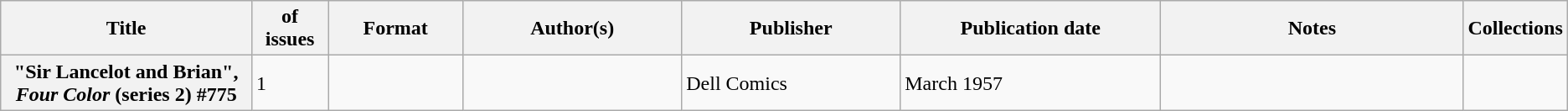<table class="wikitable">
<tr>
<th>Title</th>
<th style="width:40pt"> of issues</th>
<th style="width:75pt">Format</th>
<th style="width:125pt">Author(s)</th>
<th style="width:125pt">Publisher</th>
<th style="width:150pt">Publication date</th>
<th style="width:175pt">Notes</th>
<th>Collections</th>
</tr>
<tr>
<th>"Sir Lancelot and Brian", <em>Four Color</em> (series 2) #775</th>
<td>1</td>
<td></td>
<td></td>
<td>Dell Comics</td>
<td>March 1957</td>
<td></td>
<td></td>
</tr>
</table>
